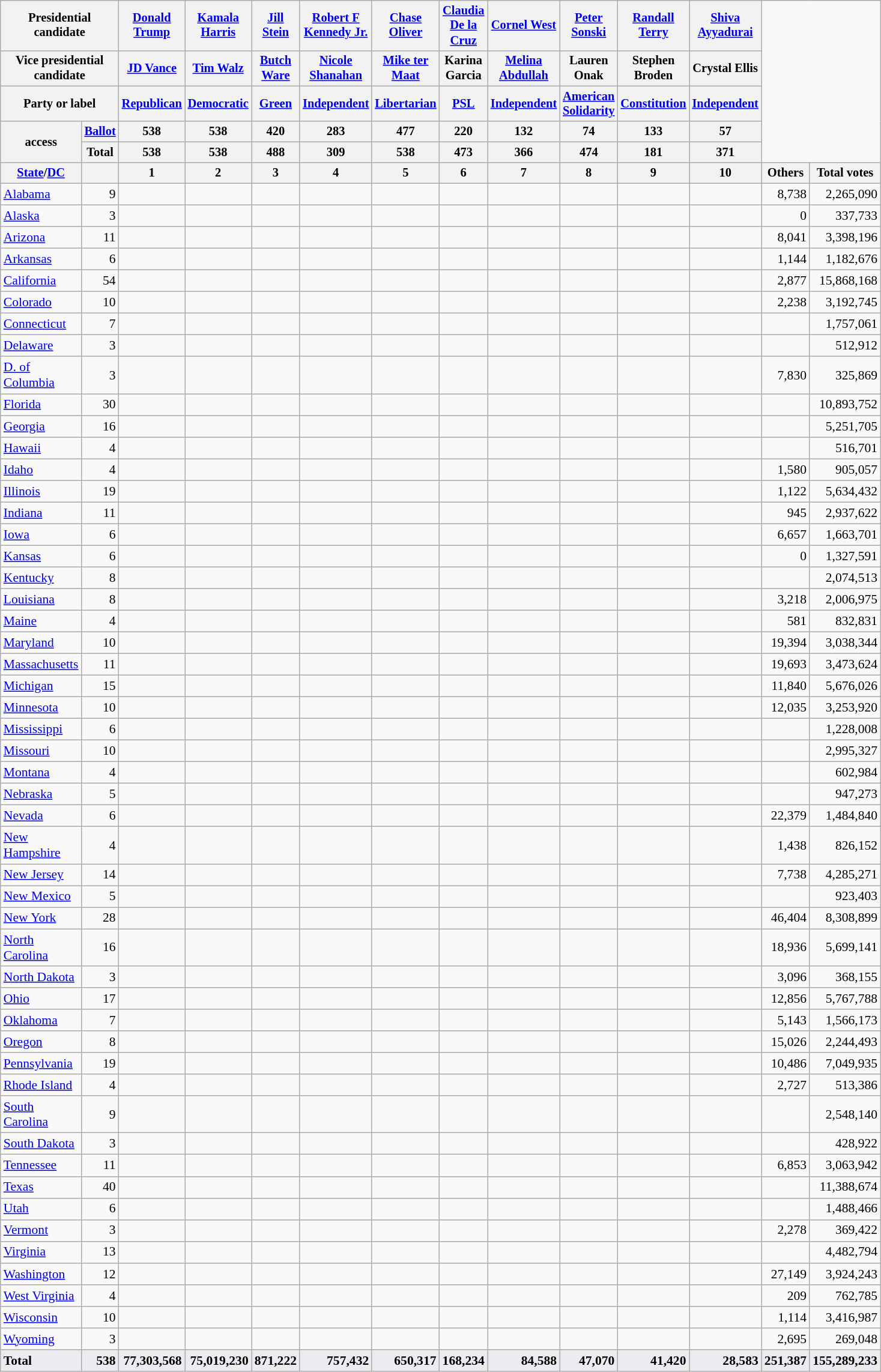<table class="wikitable sortable collapsible" style="text-align:right; font-size:90%; line-height:1.2; width:1em">
<tr style=font-size:95%>
<th class=mw-collapsible id=mw-customcollapsible-p colspan=2>Presidential candidate</th>
<th class=mw-collapsible id=mw-customcollapsible-p><a href='#'>Donald Trump</a></th>
<th class=mw-collapsible id=mw-customcollapsible-p><a href='#'>Kamala Harris</a></th>
<th class=mw-collapsible id=mw-customcollapsible-p><a href='#'>Jill Stein</a></th>
<th class=mw-collapsible id=mw-customcollapsible-p><a href='#'>Robert F Kennedy Jr.</a></th>
<th class=mw-collapsible id=mw-customcollapsible-p><a href='#'>Chase Oliver</a></th>
<th class=mw-collapsible id=mw-customcollapsible-p><a href='#'>Claudia De la Cruz</a></th>
<th class=mw-collapsible id=mw-customcollapsible-p><a href='#'>Cornel West</a></th>
<th class=mw-collapsible id=mw-customcollapsible-p><a href='#'>Peter Sonski</a></th>
<th class=mw-collapsible id=mw-customcollapsible-p><a href='#'>Randall Terry</a></th>
<th class=mw-collapsible id=mw-customcollapsible-p><a href='#'>Shiva Ayyadurai</a></th>
</tr>
<tr style=font-size:95%>
<th class="mw-collapsible mw-collapsed" id=mw-customcollapsible-v colspan=2>Vice presidential candidate</th>
<th class="mw-collapsible mw-collapsed" id=mw-customcollapsible-v><a href='#'>JD Vance</a></th>
<th class="mw-collapsible mw-collapsed" id=mw-customcollapsible-v><a href='#'>Tim Walz</a></th>
<th class="mw-collapsible mw-collapsed" id=mw-customcollapsible-v><a href='#'>Butch Ware</a></th>
<th class="mw-collapsible mw-collapsed" id=mw-customcollapsible-v><a href='#'>Nicole Shanahan</a></th>
<th class="mw-collapsible mw-collapsed" id=mw-customcollapsible-v><a href='#'>Mike ter Maat</a></th>
<th class="mw-collapsible mw-collapsed" id=mw-customcollapsible-v>Karina Garcia</th>
<th class="mw-collapsible mw-collapsed" id=mw-customcollapsible-v><a href='#'>Melina Abdullah</a></th>
<th class="mw-collapsible mw-collapsed" id=mw-customcollapsible-v>Lauren Onak</th>
<th class="mw-collapsible mw-collapsed" id=mw-customcollapsible-v>Stephen Broden</th>
<th class="mw-collapsible mw-collapsed" id=mw-customcollapsible-v>Crystal Ellis</th>
</tr>
<tr style=font-size:95%>
<th class=mw-collapsible id=mw-customcollapsible-a colspan=2>Party or label</th>
<th class=mw-collapsible id=mw-customcollapsible-a><a href='#'>Republican</a></th>
<th class=mw-collapsible id=mw-customcollapsible-a><a href='#'>Democratic</a></th>
<th class=mw-collapsible id=mw-customcollapsible-a><a href='#'>Green</a></th>
<th class=mw-collapsible id=mw-customcollapsible-a><a href='#'>Independent</a></th>
<th class=mw-collapsible id=mw-customcollapsible-a><a href='#'>Libertarian</a></th>
<th class=mw-collapsible id=mw-customcollapsible-a><a href='#'>PSL</a></th>
<th class=mw-collapsible id=mw-customcollapsible-a><a href='#'>Independent</a></th>
<th class=mw-collapsible id=mw-customcollapsible-a><a href='#'>American Solidarity</a></th>
<th class=mw-collapsible id=mw-customcollapsible-a><a href='#'>Constitution</a></th>
<th class=mw-collapsible id=mw-customcollapsible-a><a href='#'>Independent</a></th>
</tr>
<tr style=font-size:95%>
<th class="mw-collapsible mw-collapsed" id=mw-customcollapsible-b rowspan=2><a href='#'></a> access</th>
<th class="mw-collapsible mw-collapsed" id=mw-customcollapsible-b><a href='#'>Ballot</a></th>
<th class="mw-collapsible mw-collapsed" id=mw-customcollapsible-b>538</th>
<th class="mw-collapsible mw-collapsed" id=mw-customcollapsible-b>538</th>
<th class="mw-collapsible mw-collapsed" id=mw-customcollapsible-b>420</th>
<th class="mw-collapsible mw-collapsed" id=mw-customcollapsible-b>283</th>
<th class="mw-collapsible mw-collapsed" id=mw-customcollapsible-b>477</th>
<th class="mw-collapsible mw-collapsed" id=mw-customcollapsible-b>220</th>
<th class="mw-collapsible mw-collapsed" id=mw-customcollapsible-b>132</th>
<th class="mw-collapsible mw-collapsed" id=mw-customcollapsible-b>74</th>
<th class="mw-collapsible mw-collapsed" id=mw-customcollapsible-b>133</th>
<th class="mw-collapsible mw-collapsed" id=mw-customcollapsible-b>57</th>
</tr>
<tr style=font-size:95%>
<th class="mw-collapsible mw-collapsed" id=mw-customcollapsible-b>Total</th>
<th class="mw-collapsible mw-collapsed" id=mw-customcollapsible-b>538</th>
<th class="mw-collapsible mw-collapsed" id=mw-customcollapsible-b>538</th>
<th class="mw-collapsible mw-collapsed" id=mw-customcollapsible-b>488</th>
<th class="mw-collapsible mw-collapsed" id=mw-customcollapsible-b>309</th>
<th class="mw-collapsible mw-collapsed" id=mw-customcollapsible-b>538</th>
<th class="mw-collapsible mw-collapsed" id=mw-customcollapsible-b>473</th>
<th class="mw-collapsible mw-collapsed" id=mw-customcollapsible-b>366</th>
<th class="mw-collapsible mw-collapsed" id=mw-customcollapsible-b>474</th>
<th class="mw-collapsible mw-collapsed" id=mw-customcollapsible-b>181</th>
<th class="mw-collapsible mw-collapsed" id=mw-customcollapsible-b>371</th>
</tr>
<tr style=font-size:95% class=nowrap>
<th><a href='#'>State</a>/<a href='#'>DC</a></th>
<th><a href='#'></a></th>
<th>1</th>
<th>2</th>
<th>3</th>
<th>4</th>
<th>5</th>
<th>6</th>
<th>7</th>
<th>8</th>
<th>9</th>
<th>10</th>
<th>Others</th>
<th>Total votes</th>
</tr>
<tr>
<td style=text-align:left><a href='#'>Alabama</a></td>
<td>9</td>
<td></td>
<td></td>
<td></td>
<td></td>
<td></td>
<td></td>
<td></td>
<td></td>
<td></td>
<td></td>
<td>8,738</td>
<td>2,265,090</td>
</tr>
<tr>
<td style=text-align:left><a href='#'>Alaska</a></td>
<td>3</td>
<td></td>
<td></td>
<td></td>
<td></td>
<td></td>
<td></td>
<td></td>
<td></td>
<td></td>
<td></td>
<td>0</td>
<td>337,733</td>
</tr>
<tr>
<td style=text-align:left><a href='#'>Arizona</a></td>
<td>11</td>
<td></td>
<td></td>
<td></td>
<td></td>
<td></td>
<td></td>
<td></td>
<td></td>
<td></td>
<td></td>
<td>8,041</td>
<td>3,398,196</td>
</tr>
<tr>
<td style=text-align:left><a href='#'>Arkansas</a></td>
<td>6</td>
<td></td>
<td></td>
<td></td>
<td></td>
<td></td>
<td></td>
<td></td>
<td></td>
<td></td>
<td></td>
<td>1,144</td>
<td>1,182,676</td>
</tr>
<tr>
<td style=text-align:left><a href='#'>California</a></td>
<td>54</td>
<td></td>
<td></td>
<td></td>
<td></td>
<td></td>
<td></td>
<td></td>
<td></td>
<td></td>
<td></td>
<td>2,877</td>
<td>15,868,168</td>
</tr>
<tr>
<td style=text-align:left><a href='#'>Colorado</a></td>
<td>10</td>
<td></td>
<td></td>
<td></td>
<td></td>
<td></td>
<td></td>
<td></td>
<td></td>
<td></td>
<td></td>
<td>2,238</td>
<td>3,192,745</td>
</tr>
<tr>
<td style=text-align:left><a href='#'>Connecticut</a></td>
<td>7</td>
<td></td>
<td></td>
<td></td>
<td></td>
<td></td>
<td></td>
<td></td>
<td></td>
<td></td>
<td></td>
<td></td>
<td>1,757,061</td>
</tr>
<tr>
<td style=text-align:left><a href='#'>Delaware</a></td>
<td>3</td>
<td></td>
<td></td>
<td></td>
<td></td>
<td></td>
<td></td>
<td></td>
<td></td>
<td></td>
<td></td>
<td></td>
<td>512,912</td>
</tr>
<tr>
<td style=text-align:left><a href='#'>D. of Columbia</a></td>
<td>3</td>
<td></td>
<td></td>
<td></td>
<td></td>
<td></td>
<td></td>
<td></td>
<td></td>
<td></td>
<td></td>
<td>7,830</td>
<td>325,869</td>
</tr>
<tr>
<td style=text-align:left><a href='#'>Florida</a></td>
<td>30</td>
<td></td>
<td></td>
<td></td>
<td></td>
<td></td>
<td></td>
<td></td>
<td></td>
<td></td>
<td></td>
<td></td>
<td>10,893,752</td>
</tr>
<tr>
<td style=text-align:left><a href='#'>Georgia</a></td>
<td>16</td>
<td></td>
<td></td>
<td></td>
<td></td>
<td></td>
<td></td>
<td></td>
<td></td>
<td></td>
<td></td>
<td></td>
<td>5,251,705</td>
</tr>
<tr>
<td style=text-align:left><a href='#'>Hawaii</a></td>
<td>4</td>
<td></td>
<td></td>
<td></td>
<td></td>
<td></td>
<td></td>
<td></td>
<td></td>
<td></td>
<td></td>
<td></td>
<td>516,701</td>
</tr>
<tr>
<td style=text-align:left><a href='#'>Idaho</a></td>
<td>4</td>
<td></td>
<td></td>
<td></td>
<td></td>
<td></td>
<td></td>
<td></td>
<td></td>
<td></td>
<td></td>
<td>1,580</td>
<td>905,057</td>
</tr>
<tr>
<td style=text-align:left><a href='#'>Illinois</a></td>
<td>19</td>
<td></td>
<td></td>
<td></td>
<td></td>
<td></td>
<td></td>
<td></td>
<td></td>
<td></td>
<td></td>
<td>1,122</td>
<td>5,634,432</td>
</tr>
<tr>
<td style=text-align:left><a href='#'>Indiana</a></td>
<td>11</td>
<td></td>
<td></td>
<td></td>
<td></td>
<td></td>
<td></td>
<td></td>
<td></td>
<td></td>
<td></td>
<td>945</td>
<td>2,937,622</td>
</tr>
<tr>
<td style=text-align:left><a href='#'>Iowa</a></td>
<td>6</td>
<td></td>
<td></td>
<td></td>
<td></td>
<td></td>
<td></td>
<td></td>
<td></td>
<td></td>
<td></td>
<td>6,657</td>
<td>1,663,701</td>
</tr>
<tr>
<td style=text-align:left><a href='#'>Kansas</a></td>
<td>6</td>
<td></td>
<td></td>
<td></td>
<td></td>
<td></td>
<td></td>
<td></td>
<td></td>
<td></td>
<td></td>
<td>0</td>
<td>1,327,591</td>
</tr>
<tr>
<td style=text-align:left><a href='#'>Kentucky</a></td>
<td>8</td>
<td></td>
<td></td>
<td></td>
<td></td>
<td></td>
<td></td>
<td></td>
<td></td>
<td></td>
<td></td>
<td></td>
<td>2,074,513</td>
</tr>
<tr>
<td style=text-align:left><a href='#'>Louisiana</a></td>
<td>8</td>
<td></td>
<td></td>
<td></td>
<td></td>
<td></td>
<td></td>
<td></td>
<td></td>
<td></td>
<td></td>
<td>3,218</td>
<td>2,006,975</td>
</tr>
<tr>
<td style=text-align:left><a href='#'>Maine</a></td>
<td>4</td>
<td></td>
<td></td>
<td></td>
<td></td>
<td></td>
<td></td>
<td></td>
<td></td>
<td></td>
<td></td>
<td>581</td>
<td>832,831</td>
</tr>
<tr>
<td style=text-align:left><a href='#'>Maryland</a></td>
<td>10</td>
<td></td>
<td></td>
<td></td>
<td></td>
<td></td>
<td></td>
<td></td>
<td></td>
<td></td>
<td></td>
<td>19,394</td>
<td>3,038,344</td>
</tr>
<tr>
<td style=text-align:left><a href='#'>Massachusetts</a></td>
<td>11</td>
<td></td>
<td></td>
<td></td>
<td></td>
<td></td>
<td></td>
<td></td>
<td></td>
<td></td>
<td></td>
<td>19,693</td>
<td>3,473,624</td>
</tr>
<tr>
<td style=text-align:left><a href='#'>Michigan</a></td>
<td>15</td>
<td></td>
<td></td>
<td></td>
<td></td>
<td></td>
<td></td>
<td></td>
<td></td>
<td></td>
<td></td>
<td>11,840</td>
<td>5,676,026</td>
</tr>
<tr>
<td style=text-align:left><a href='#'>Minnesota</a></td>
<td>10</td>
<td></td>
<td></td>
<td></td>
<td></td>
<td></td>
<td></td>
<td></td>
<td></td>
<td></td>
<td></td>
<td>12,035</td>
<td>3,253,920</td>
</tr>
<tr>
<td style=text-align:left><a href='#'>Mississippi</a></td>
<td>6</td>
<td></td>
<td></td>
<td></td>
<td></td>
<td></td>
<td></td>
<td></td>
<td></td>
<td></td>
<td></td>
<td></td>
<td>1,228,008</td>
</tr>
<tr>
<td style=text-align:left><a href='#'>Missouri</a></td>
<td>10</td>
<td></td>
<td></td>
<td></td>
<td></td>
<td></td>
<td></td>
<td></td>
<td></td>
<td></td>
<td></td>
<td></td>
<td>2,995,327</td>
</tr>
<tr>
<td style=text-align:left><a href='#'>Montana</a></td>
<td>4</td>
<td></td>
<td></td>
<td></td>
<td></td>
<td></td>
<td></td>
<td></td>
<td></td>
<td></td>
<td></td>
<td></td>
<td>602,984</td>
</tr>
<tr>
<td style=text-align:left><a href='#'>Nebraska</a></td>
<td>5</td>
<td></td>
<td></td>
<td></td>
<td></td>
<td></td>
<td></td>
<td></td>
<td></td>
<td></td>
<td></td>
<td></td>
<td>947,273</td>
</tr>
<tr>
<td style=text-align:left><a href='#'>Nevada</a></td>
<td>6</td>
<td></td>
<td></td>
<td></td>
<td></td>
<td></td>
<td></td>
<td></td>
<td></td>
<td></td>
<td></td>
<td>22,379</td>
<td>1,484,840</td>
</tr>
<tr>
<td style=text-align:left class=nowrap><a href='#'>New Hampshire</a></td>
<td>4</td>
<td></td>
<td></td>
<td></td>
<td></td>
<td></td>
<td></td>
<td></td>
<td></td>
<td></td>
<td></td>
<td>1,438</td>
<td>826,152</td>
</tr>
<tr>
<td style=text-align:left><a href='#'>New Jersey</a></td>
<td>14</td>
<td></td>
<td></td>
<td></td>
<td></td>
<td></td>
<td></td>
<td></td>
<td></td>
<td></td>
<td></td>
<td>7,738</td>
<td>4,285,271</td>
</tr>
<tr>
<td style=text-align:left><a href='#'>New Mexico</a></td>
<td>5</td>
<td></td>
<td></td>
<td></td>
<td></td>
<td></td>
<td></td>
<td></td>
<td></td>
<td></td>
<td></td>
<td></td>
<td>923,403</td>
</tr>
<tr>
<td style=text-align:left><a href='#'>New York</a></td>
<td>28</td>
<td></td>
<td></td>
<td></td>
<td></td>
<td></td>
<td></td>
<td></td>
<td></td>
<td></td>
<td></td>
<td>46,404</td>
<td>8,308,899</td>
</tr>
<tr>
<td style=text-align:left><a href='#'>North Carolina</a></td>
<td>16</td>
<td></td>
<td></td>
<td></td>
<td></td>
<td></td>
<td></td>
<td></td>
<td></td>
<td></td>
<td></td>
<td>18,936</td>
<td>5,699,141</td>
</tr>
<tr>
<td style=text-align:left><a href='#'>North Dakota</a></td>
<td>3</td>
<td></td>
<td></td>
<td></td>
<td></td>
<td></td>
<td></td>
<td></td>
<td></td>
<td></td>
<td></td>
<td>3,096</td>
<td>368,155</td>
</tr>
<tr>
<td style=text-align:left><a href='#'>Ohio</a></td>
<td>17</td>
<td></td>
<td></td>
<td></td>
<td></td>
<td></td>
<td></td>
<td></td>
<td></td>
<td></td>
<td></td>
<td>12,856</td>
<td>5,767,788</td>
</tr>
<tr>
<td style=text-align:left><a href='#'>Oklahoma</a></td>
<td>7</td>
<td></td>
<td></td>
<td></td>
<td></td>
<td></td>
<td></td>
<td></td>
<td></td>
<td></td>
<td></td>
<td>5,143</td>
<td>1,566,173</td>
</tr>
<tr>
<td style=text-align:left><a href='#'>Oregon</a></td>
<td>8</td>
<td></td>
<td></td>
<td></td>
<td></td>
<td></td>
<td></td>
<td></td>
<td></td>
<td></td>
<td></td>
<td>15,026</td>
<td>2,244,493</td>
</tr>
<tr>
<td style=text-align:left><a href='#'>Pennsylvania</a></td>
<td>19</td>
<td></td>
<td></td>
<td></td>
<td></td>
<td></td>
<td></td>
<td></td>
<td></td>
<td></td>
<td></td>
<td>10,486</td>
<td>7,049,935</td>
</tr>
<tr>
<td style=text-align:left><a href='#'>Rhode Island</a></td>
<td>4</td>
<td></td>
<td></td>
<td></td>
<td></td>
<td></td>
<td></td>
<td></td>
<td></td>
<td></td>
<td></td>
<td>2,727</td>
<td>513,386</td>
</tr>
<tr>
<td style=text-align:left><a href='#'>South Carolina</a></td>
<td>9</td>
<td></td>
<td></td>
<td></td>
<td></td>
<td></td>
<td></td>
<td></td>
<td></td>
<td></td>
<td></td>
<td></td>
<td>2,548,140</td>
</tr>
<tr>
<td style=text-align:left><a href='#'>South Dakota</a></td>
<td>3</td>
<td></td>
<td></td>
<td></td>
<td></td>
<td></td>
<td></td>
<td></td>
<td></td>
<td></td>
<td></td>
<td></td>
<td>428,922</td>
</tr>
<tr>
<td style=text-align:left><a href='#'>Tennessee</a></td>
<td>11</td>
<td></td>
<td></td>
<td></td>
<td></td>
<td></td>
<td></td>
<td></td>
<td></td>
<td></td>
<td></td>
<td>6,853</td>
<td>3,063,942</td>
</tr>
<tr>
<td style=text-align:left><a href='#'>Texas</a></td>
<td>40</td>
<td></td>
<td></td>
<td></td>
<td></td>
<td></td>
<td></td>
<td></td>
<td></td>
<td></td>
<td></td>
<td></td>
<td>11,388,674</td>
</tr>
<tr>
<td style=text-align:left><a href='#'>Utah</a></td>
<td>6</td>
<td></td>
<td></td>
<td></td>
<td></td>
<td></td>
<td></td>
<td></td>
<td></td>
<td></td>
<td></td>
<td></td>
<td>1,488,466</td>
</tr>
<tr>
<td style=text-align:left><a href='#'>Vermont</a></td>
<td>3</td>
<td></td>
<td></td>
<td></td>
<td></td>
<td></td>
<td></td>
<td></td>
<td></td>
<td></td>
<td></td>
<td>2,278</td>
<td>369,422</td>
</tr>
<tr>
<td style=text-align:left><a href='#'>Virginia</a></td>
<td>13</td>
<td></td>
<td></td>
<td></td>
<td></td>
<td></td>
<td></td>
<td></td>
<td></td>
<td></td>
<td></td>
<td></td>
<td>4,482,794</td>
</tr>
<tr>
<td style=text-align:left><a href='#'>Washington</a></td>
<td>12</td>
<td></td>
<td></td>
<td></td>
<td></td>
<td></td>
<td></td>
<td></td>
<td></td>
<td></td>
<td></td>
<td>27,149</td>
<td>3,924,243</td>
</tr>
<tr>
<td style=text-align:left><a href='#'>West Virginia</a></td>
<td>4</td>
<td></td>
<td></td>
<td></td>
<td></td>
<td></td>
<td></td>
<td></td>
<td></td>
<td></td>
<td></td>
<td>209</td>
<td>762,785</td>
</tr>
<tr>
<td style=text-align:left><a href='#'>Wisconsin</a></td>
<td>10</td>
<td></td>
<td></td>
<td></td>
<td></td>
<td></td>
<td></td>
<td></td>
<td></td>
<td></td>
<td></td>
<td>1,114</td>
<td>3,416,987</td>
</tr>
<tr>
<td style=text-align:left><a href='#'>Wyoming</a></td>
<td>3</td>
<td></td>
<td></td>
<td></td>
<td></td>
<td></td>
<td></td>
<td></td>
<td></td>
<td></td>
<td></td>
<td>2,695</td>
<td>269,048</td>
</tr>
<tr class=sortbottom style="background:#EAECF0; font-weight:bold">
<td style=text-align:left>Total</td>
<td>538</td>
<td>77,303,568</td>
<td>75,019,230</td>
<td>871,222</td>
<td>757,432</td>
<td>650,317</td>
<td>168,234</td>
<td>84,588</td>
<td>47,070</td>
<td>41,420</td>
<td>28,583</td>
<td>251,387</td>
<td>155,289,233</td>
</tr>
</table>
